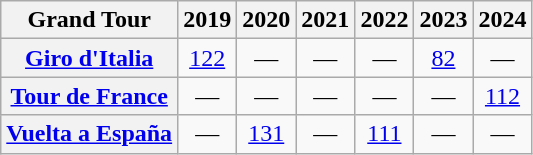<table class="wikitable plainrowheaders">
<tr>
<th>Grand Tour</th>
<th scope="col">2019</th>
<th scope="col">2020</th>
<th scope="col">2021</th>
<th scope="col">2022</th>
<th scope="col">2023</th>
<th scope="col">2024</th>
</tr>
<tr style="text-align:center;">
<th scope="row"> <a href='#'>Giro d'Italia</a></th>
<td><a href='#'>122</a></td>
<td>—</td>
<td>—</td>
<td>—</td>
<td><a href='#'>82</a></td>
<td>—</td>
</tr>
<tr style="text-align:center;">
<th scope="row"> <a href='#'>Tour de France</a></th>
<td>—</td>
<td>—</td>
<td>—</td>
<td>—</td>
<td>—</td>
<td><a href='#'>112</a></td>
</tr>
<tr style="text-align:center;">
<th scope="row"> <a href='#'>Vuelta a España</a></th>
<td>—</td>
<td><a href='#'>131</a></td>
<td>—</td>
<td><a href='#'>111</a></td>
<td>—</td>
<td>—</td>
</tr>
</table>
